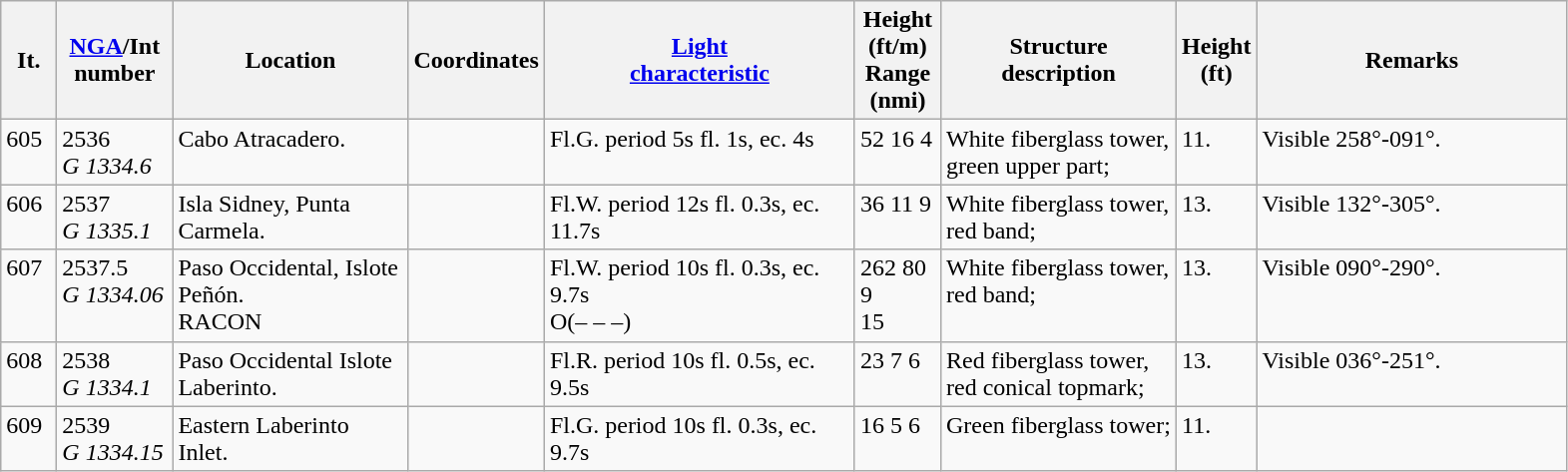<table class="wikitable">
<tr>
<th width="30">It.</th>
<th width="70"><a href='#'>NGA</a>/Int<br>number</th>
<th width="150">Location</th>
<th width="80">Coordinates</th>
<th width="200"><a href='#'>Light<br>characteristic</a></th>
<th width="50">Height (ft/m)<br>Range (nmi)</th>
<th width="150">Structure<br>description</th>
<th width="30">Height (ft)</th>
<th width="200">Remarks</th>
</tr>
<tr valign="top">
<td>605</td>
<td>2536<br><em>G 1334.6</em></td>
<td>Cabo Atracadero.</td>
<td></td>
<td>Fl.G. period 5s fl. 1s, ec. 4s</td>
<td>52 16 4</td>
<td>White fiberglass tower, green  upper part;</td>
<td>11.</td>
<td>Visible 258°-091°.</td>
</tr>
<tr valign="top">
<td>606</td>
<td>2537<br><em>G 1335.1</em></td>
<td>Isla Sidney, Punta Carmela.</td>
<td></td>
<td>Fl.W. period 12s fl. 0.3s, ec. 11.7s</td>
<td>36 11 9</td>
<td>White fiberglass tower, red band;</td>
<td>13.</td>
<td>Visible 132°-305°.</td>
</tr>
<tr valign="top">
<td>607</td>
<td>2537.5<br><em>G 1334.06</em></td>
<td>Paso Occidental, Islote Peñón. <br> RACON</td>
<td></td>
<td>Fl.W. period 10s fl. 0.3s, ec. 9.7s <br> O(– – –)</td>
<td>262 80 9 <br> 15</td>
<td>White fiberglass tower, red band;</td>
<td>13.</td>
<td>Visible 090°-290°.</td>
</tr>
<tr valign="top">
<td>608</td>
<td>2538<br><em>G 1334.1</em></td>
<td>Paso Occidental Islote Laberinto.</td>
<td></td>
<td>Fl.R. period 10s fl. 0.5s, ec. 9.5s</td>
<td>23 7 6</td>
<td>Red fiberglass tower, red conical  topmark;</td>
<td>13.</td>
<td>Visible 036°-251°.</td>
</tr>
<tr valign="top">
<td>609</td>
<td>2539<br><em>G 1334.15</em></td>
<td>Eastern Laberinto Inlet.</td>
<td></td>
<td>Fl.G. period 10s fl. 0.3s, ec. 9.7s</td>
<td>16 5 6</td>
<td>Green fiberglass tower;</td>
<td>11.</td>
<td></td>
</tr>
</table>
